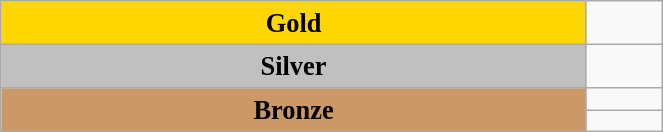<table class="wikitable" style=" text-align:center; font-size:110%;" width="35%">
<tr>
<td rowspan="1" bgcolor="gold"><strong>Gold</strong></td>
<td align=left></td>
</tr>
<tr>
<td rowspan="1" bgcolor="silver"><strong>Silver</strong></td>
<td align=left></td>
</tr>
<tr>
<td rowspan="2" bgcolor="#cc9966"><strong>Bronze</strong></td>
<td align=left></td>
</tr>
<tr>
<td align=left></td>
</tr>
</table>
